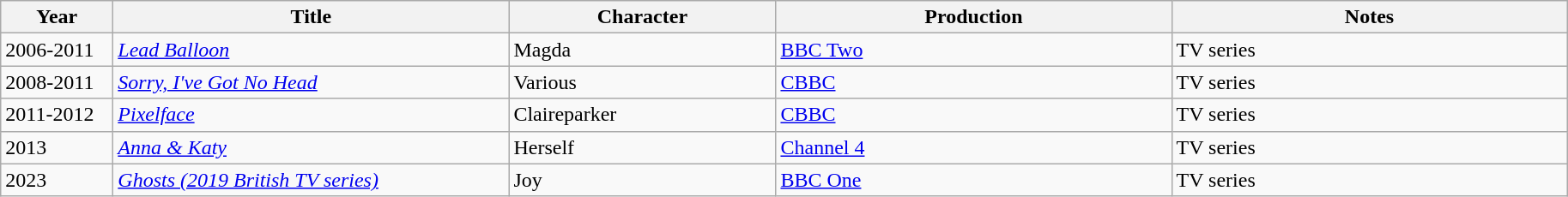<table class="wikitable">
<tr>
<th scope="col" width="80">Year</th>
<th scope="col" width="300">Title</th>
<th scope="col" width="200">Character</th>
<th scope="col" width="300">Production</th>
<th scope="col" width="300">Notes</th>
</tr>
<tr>
<td>2006-2011</td>
<td><em><a href='#'>Lead Balloon</a></em></td>
<td>Magda</td>
<td><a href='#'>BBC Two</a></td>
<td>TV series</td>
</tr>
<tr>
<td>2008-2011</td>
<td><em><a href='#'>Sorry, I've Got No Head</a></em></td>
<td>Various</td>
<td><a href='#'>CBBC</a></td>
<td>TV series</td>
</tr>
<tr>
<td>2011-2012</td>
<td><em><a href='#'>Pixelface</a></em></td>
<td>Claireparker</td>
<td><a href='#'>CBBC</a></td>
<td>TV series</td>
</tr>
<tr>
<td>2013</td>
<td><em><a href='#'>Anna & Katy</a></em></td>
<td>Herself</td>
<td><a href='#'>Channel 4</a></td>
<td>TV series</td>
</tr>
<tr>
<td>2023</td>
<td><em><a href='#'>Ghosts (2019 British TV series)</a></em></td>
<td>Joy</td>
<td><a href='#'>BBC One</a></td>
<td>TV series</td>
</tr>
</table>
